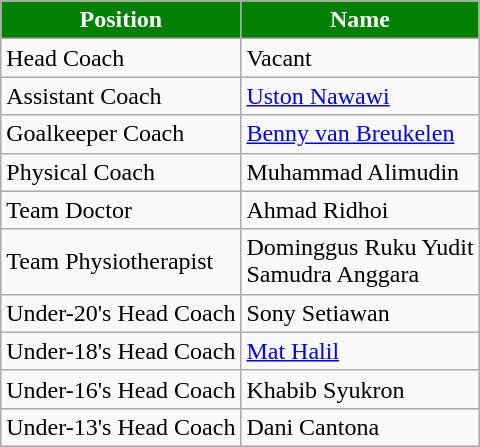<table class="wikitable">
<tr>
<th style="color:white; background:green;">Position</th>
<th style="color:white; background:green;">Name</th>
</tr>
<tr>
<td>Head Coach</td>
<td>Vacant</td>
</tr>
<tr>
<td>Assistant Coach</td>
<td> <a href='#'>Uston Nawawi</a></td>
</tr>
<tr>
<td>Goalkeeper Coach</td>
<td> <a href='#'>Benny van Breukelen</a></td>
</tr>
<tr>
<td>Physical Coach</td>
<td> Muhammad Alimudin</td>
</tr>
<tr>
<td>Team Doctor</td>
<td> Ahmad Ridhoi</td>
</tr>
<tr>
<td>Team Physiotherapist</td>
<td> Dominggus Ruku Yudit<br> Samudra Anggara</td>
</tr>
<tr>
<td>Under-20's Head Coach</td>
<td> Sony Setiawan</td>
</tr>
<tr>
<td>Under-18's Head Coach</td>
<td> <a href='#'>Mat Halil</a></td>
</tr>
<tr>
<td>Under-16's Head Coach</td>
<td> Khabib Syukron</td>
</tr>
<tr>
<td>Under-13's Head Coach</td>
<td> Dani Cantona</td>
</tr>
</table>
